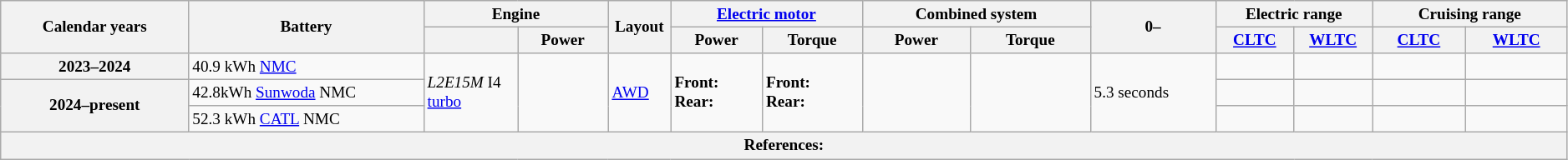<table class="wikitable" style="text-align:left; font-size:80%; width=120%">
<tr>
<th rowspan="2" width="12%">Calendar years</th>
<th rowspan="2" width="15%">Battery</th>
<th colspan="2">Engine</th>
<th rowspan="2" width="4%">Layout</th>
<th colspan="2"><a href='#'>Electric motor</a></th>
<th colspan="2">Combined system</th>
<th rowspan="2" width="8%">0–</th>
<th colspan="2">Electric range</th>
<th colspan="2">Cruising range</th>
</tr>
<tr>
<th width="6%"></th>
<th>Power</th>
<th>Power</th>
<th>Torque</th>
<th>Power</th>
<th>Torque</th>
<th width="5%"><a href='#'>CLTC</a></th>
<th width="5%"><a href='#'>WLTC</a></th>
<th><a href='#'>CLTC</a></th>
<th><a href='#'>WLTC</a></th>
</tr>
<tr>
<th>2023–2024</th>
<td>40.9 kWh <a href='#'>NMC</a></td>
<td rowspan="3"><em>L2E15M</em>  I4 <a href='#'>turbo</a></td>
<td rowspan="3"></td>
<td rowspan="3"><a href='#'>AWD</a></td>
<td rowspan="3"><strong>Front:</strong> <br><strong>Rear:</strong> </td>
<td rowspan="3"><strong>Front:</strong> <br><strong>Rear:</strong> </td>
<td rowspan="3"></td>
<td rowspan="3"></td>
<td rowspan="3">5.3 seconds</td>
<td></td>
<td></td>
<td></td>
<td></td>
</tr>
<tr>
<th rowspan="2">2024–present</th>
<td>42.8kWh <a href='#'>Sunwoda</a> NMC</td>
<td></td>
<td></td>
<td></td>
<td></td>
</tr>
<tr>
<td>52.3 kWh <a href='#'>CATL</a> NMC</td>
<td></td>
<td></td>
<td></td>
<td></td>
</tr>
<tr>
<th colspan="14">References: </th>
</tr>
</table>
